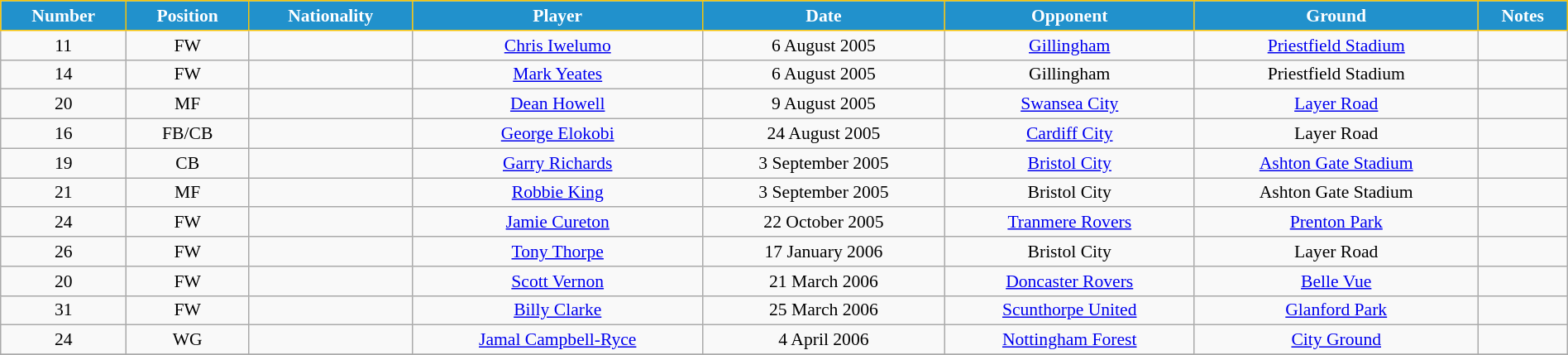<table class="wikitable" style="text-align:center; font-size:90%; width:100%;">
<tr>
<th style="background:#2191CC; color:white; border:1px solid #F7C408; text-align:center;">Number</th>
<th style="background:#2191CC; color:white; border:1px solid #F7C408; text-align:center;">Position</th>
<th style="background:#2191CC; color:white; border:1px solid #F7C408; text-align:center;">Nationality</th>
<th style="background:#2191CC; color:white; border:1px solid #F7C408; text-align:center;">Player</th>
<th style="background:#2191CC; color:white; border:1px solid #F7C408; text-align:center;">Date</th>
<th style="background:#2191CC; color:white; border:1px solid #F7C408; text-align:center;">Opponent</th>
<th style="background:#2191CC; color:white; border:1px solid #F7C408; text-align:center;">Ground</th>
<th style="background:#2191CC; color:white; border:1px solid #F7C408; text-align:center;">Notes</th>
</tr>
<tr>
<td>11</td>
<td>FW</td>
<td></td>
<td><a href='#'>Chris Iwelumo</a></td>
<td>6 August 2005</td>
<td><a href='#'>Gillingham</a></td>
<td><a href='#'>Priestfield Stadium</a></td>
<td></td>
</tr>
<tr>
<td>14</td>
<td>FW</td>
<td></td>
<td><a href='#'>Mark Yeates</a></td>
<td>6 August 2005</td>
<td>Gillingham</td>
<td>Priestfield Stadium</td>
<td></td>
</tr>
<tr>
<td>20</td>
<td>MF</td>
<td></td>
<td><a href='#'>Dean Howell</a></td>
<td>9 August 2005</td>
<td><a href='#'>Swansea City</a></td>
<td><a href='#'>Layer Road</a></td>
<td></td>
</tr>
<tr>
<td>16</td>
<td>FB/CB</td>
<td></td>
<td><a href='#'>George Elokobi</a></td>
<td>24 August 2005</td>
<td><a href='#'>Cardiff City</a></td>
<td>Layer Road</td>
<td></td>
</tr>
<tr>
<td>19</td>
<td>CB</td>
<td></td>
<td><a href='#'>Garry Richards</a></td>
<td>3 September 2005</td>
<td><a href='#'>Bristol City</a></td>
<td><a href='#'>Ashton Gate Stadium</a></td>
<td></td>
</tr>
<tr>
<td>21</td>
<td>MF</td>
<td></td>
<td><a href='#'>Robbie King</a></td>
<td>3 September 2005</td>
<td>Bristol City</td>
<td>Ashton Gate Stadium</td>
<td></td>
</tr>
<tr>
<td>24</td>
<td>FW</td>
<td></td>
<td><a href='#'>Jamie Cureton</a></td>
<td>22 October 2005</td>
<td><a href='#'>Tranmere Rovers</a></td>
<td><a href='#'>Prenton Park</a></td>
<td></td>
</tr>
<tr>
<td>26</td>
<td>FW</td>
<td></td>
<td><a href='#'>Tony Thorpe</a></td>
<td>17 January 2006</td>
<td>Bristol City</td>
<td>Layer Road</td>
<td></td>
</tr>
<tr>
<td>20</td>
<td>FW</td>
<td></td>
<td><a href='#'>Scott Vernon</a></td>
<td>21 March 2006</td>
<td><a href='#'>Doncaster Rovers</a></td>
<td><a href='#'>Belle Vue</a></td>
<td></td>
</tr>
<tr>
<td>31</td>
<td>FW</td>
<td></td>
<td><a href='#'>Billy Clarke</a></td>
<td>25 March 2006</td>
<td><a href='#'>Scunthorpe United</a></td>
<td><a href='#'>Glanford Park</a></td>
<td></td>
</tr>
<tr>
<td>24</td>
<td>WG</td>
<td></td>
<td><a href='#'>Jamal Campbell-Ryce</a></td>
<td>4 April 2006</td>
<td><a href='#'>Nottingham Forest</a></td>
<td><a href='#'>City Ground</a></td>
<td></td>
</tr>
<tr>
</tr>
</table>
